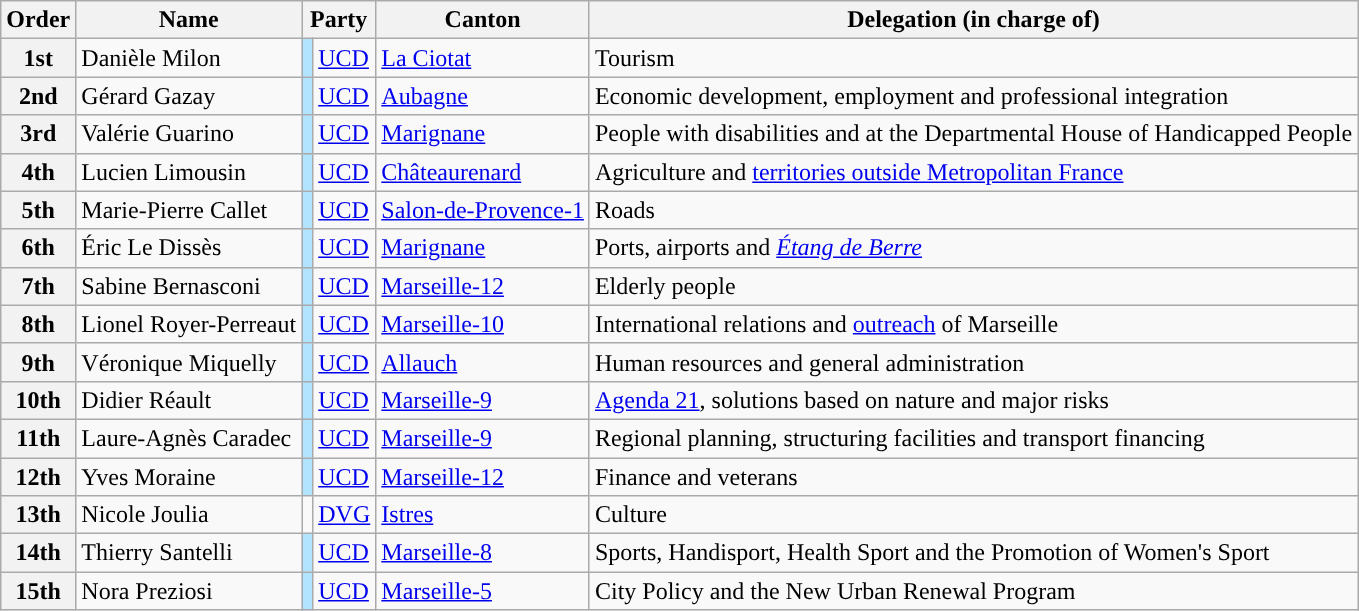<table class="wikitable">
<tr>
<th>Order</th>
<th>Name</th>
<th colspan="2">Party</th>
<th>Canton</th>
<th>Delegation (in charge of)</th>
</tr>
<tr>
<th><abbr>1st</abbr></th>
<td>Danièle Milon</td>
<td style="background-color:#B2E3FF"></td>
<td><a href='#'>UCD</a></td>
<td><a href='#'>La Ciotat</a></td>
<td>Tourism</td>
</tr>
<tr>
<th><abbr>2nd</abbr></th>
<td>Gérard Gazay</td>
<td style="background-color:#B2E3FF"></td>
<td><a href='#'>UCD</a></td>
<td><a href='#'>Aubagne</a></td>
<td>Economic development, employment and professional integration</td>
</tr>
<tr>
<th><abbr>3rd</abbr></th>
<td>Valérie Guarino</td>
<td style="background-color:#B2E3FF"></td>
<td><a href='#'>UCD</a></td>
<td><a href='#'>Marignane</a></td>
<td>People with disabilities and at the Departmental House of Handicapped People</td>
</tr>
<tr>
<th><abbr>4th</abbr></th>
<td>Lucien Limousin</td>
<td style="background-color:#B2E3FF"></td>
<td><a href='#'>UCD</a></td>
<td><a href='#'>Châteaurenard</a></td>
<td>Agriculture and <a href='#'>territories outside Metropolitan France</a></td>
</tr>
<tr>
<th><abbr>5th</abbr></th>
<td>Marie-Pierre Callet</td>
<td style="background-color:#B2E3FF"></td>
<td><a href='#'>UCD</a></td>
<td><a href='#'>Salon-de-Provence-1</a></td>
<td>Roads</td>
</tr>
<tr>
<th><abbr>6th</abbr></th>
<td>Éric Le Dissès</td>
<td style="background-color:#B2E3FF"></td>
<td><a href='#'>UCD</a></td>
<td><a href='#'>Marignane</a></td>
<td>Ports, airports and <em><a href='#'>Étang de Berre</a></em></td>
</tr>
<tr>
<th><abbr>7th</abbr></th>
<td>Sabine Bernasconi</td>
<td style="background-color:#B2E3FF"></td>
<td><a href='#'>UCD</a></td>
<td><a href='#'>Marseille-12</a></td>
<td>Elderly people</td>
</tr>
<tr>
<th><abbr>8th</abbr></th>
<td>Lionel Royer-Perreaut</td>
<td style="background-color:#B2E3FF"></td>
<td><a href='#'>UCD</a></td>
<td><a href='#'>Marseille-10</a></td>
<td>International relations and <a href='#'>outreach</a> of Marseille</td>
</tr>
<tr>
<th><abbr>9th</abbr></th>
<td>Véronique Miquelly</td>
<td style="background-color:#B2E3FF"></td>
<td><a href='#'>UCD</a></td>
<td><a href='#'>Allauch</a></td>
<td>Human resources and general administration</td>
</tr>
<tr>
<th><abbr>10th</abbr></th>
<td>Didier Réault</td>
<td style="background-color:#B2E3FF"></td>
<td><a href='#'>UCD</a></td>
<td><a href='#'>Marseille-9</a></td>
<td><a href='#'>Agenda 21</a>, solutions based on nature and major risks</td>
</tr>
<tr>
<th><abbr>11th</abbr></th>
<td>Laure-Agnès Caradec</td>
<td style="background-color:#B2E3FF"></td>
<td><a href='#'>UCD</a></td>
<td><a href='#'>Marseille-9</a></td>
<td>Regional planning, structuring facilities and transport financing</td>
</tr>
<tr>
<th><abbr>12th</abbr></th>
<td>Yves Moraine</td>
<td style="background-color:#B2E3FF"></td>
<td><a href='#'>UCD</a></td>
<td><a href='#'>Marseille-12</a></td>
<td>Finance and veterans</td>
</tr>
<tr>
<th><abbr>13th</abbr></th>
<td>Nicole Joulia</td>
<td style="background-color: "></td>
<td><a href='#'>DVG</a></td>
<td><a href='#'>Istres</a></td>
<td>Culture</td>
</tr>
<tr>
<th><abbr>14th</abbr></th>
<td>Thierry Santelli</td>
<td style="background-color:#B2E3FF"></td>
<td><a href='#'>UCD</a></td>
<td><a href='#'>Marseille-8</a></td>
<td>Sports, Handisport, Health Sport and the Promotion of Women's Sport</td>
</tr>
<tr>
<th><abbr>15th</abbr></th>
<td>Nora Preziosi</td>
<td style="background-color:#B2E3FF"></td>
<td><a href='#'>UCD</a></td>
<td><a href='#'>Marseille-5</a></td>
<td>City Policy and the New Urban Renewal Program</td>
</tr>
</table>
